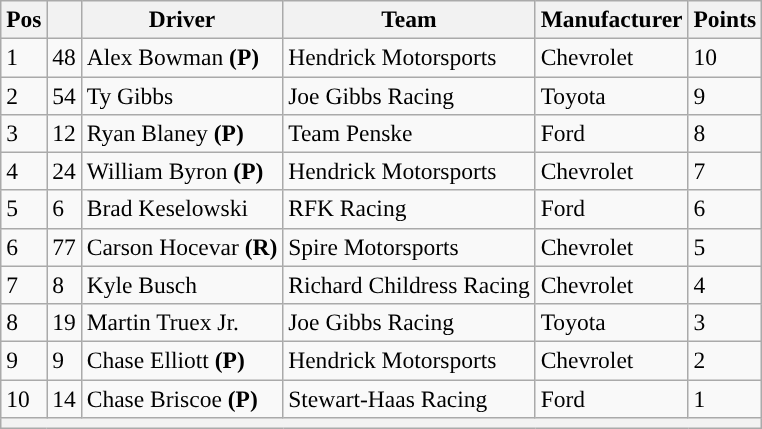<table class="wikitable" style="font-size:98%">
<tr>
<th>Pos</th>
<th></th>
<th>Driver</th>
<th>Team</th>
<th>Manufacturer</th>
<th>Points</th>
</tr>
<tr>
<td>1</td>
<td>48</td>
<td>Alex Bowman <strong>(P)</strong></td>
<td>Hendrick Motorsports</td>
<td>Chevrolet</td>
<td>10</td>
</tr>
<tr>
<td>2</td>
<td>54</td>
<td>Ty Gibbs</td>
<td>Joe Gibbs Racing</td>
<td>Toyota</td>
<td>9</td>
</tr>
<tr>
<td>3</td>
<td>12</td>
<td>Ryan Blaney <strong>(P)</strong></td>
<td>Team Penske</td>
<td>Ford</td>
<td>8</td>
</tr>
<tr>
<td>4</td>
<td>24</td>
<td>William Byron <strong>(P)</strong></td>
<td>Hendrick Motorsports</td>
<td>Chevrolet</td>
<td>7</td>
</tr>
<tr>
<td>5</td>
<td>6</td>
<td>Brad Keselowski</td>
<td>RFK Racing</td>
<td>Ford</td>
<td>6</td>
</tr>
<tr>
<td>6</td>
<td>77</td>
<td>Carson Hocevar <strong>(R)</strong></td>
<td>Spire Motorsports</td>
<td>Chevrolet</td>
<td>5</td>
</tr>
<tr>
<td>7</td>
<td>8</td>
<td>Kyle Busch</td>
<td>Richard Childress Racing</td>
<td>Chevrolet</td>
<td>4</td>
</tr>
<tr>
<td>8</td>
<td>19</td>
<td>Martin Truex Jr.</td>
<td>Joe Gibbs Racing</td>
<td>Toyota</td>
<td>3</td>
</tr>
<tr>
<td>9</td>
<td>9</td>
<td>Chase Elliott <strong>(P)</strong></td>
<td>Hendrick Motorsports</td>
<td>Chevrolet</td>
<td>2</td>
</tr>
<tr>
<td>10</td>
<td>14</td>
<td>Chase Briscoe <strong>(P)</strong></td>
<td>Stewart-Haas Racing</td>
<td>Ford</td>
<td>1</td>
</tr>
<tr>
<th colspan="6"></th>
</tr>
</table>
